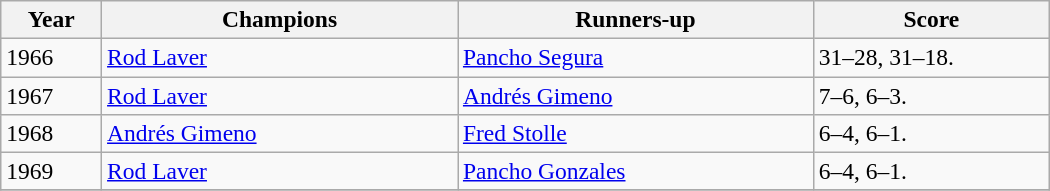<table class="wikitable" style="font-size:98%;">
<tr>
<th style="width:60px;">Year</th>
<th style="width:230px;">Champions</th>
<th style="width:230px;">Runners-up</th>
<th style="width:150px;">Score</th>
</tr>
<tr>
<td>1966</td>
<td> <a href='#'>Rod Laver</a></td>
<td> <a href='#'>Pancho Segura</a></td>
<td>31–28, 31–18.</td>
</tr>
<tr>
<td>1967</td>
<td> <a href='#'>Rod Laver</a></td>
<td> <a href='#'>Andrés Gimeno</a></td>
<td>7–6, 6–3.</td>
</tr>
<tr>
<td>1968</td>
<td> <a href='#'>Andrés Gimeno</a></td>
<td> <a href='#'>Fred Stolle</a></td>
<td>6–4, 6–1.</td>
</tr>
<tr>
<td>1969</td>
<td> <a href='#'>Rod Laver</a></td>
<td> <a href='#'>Pancho Gonzales</a></td>
<td>6–4, 6–1.</td>
</tr>
<tr>
</tr>
</table>
